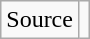<table class="wikitable">
<tr>
<td width=30px>Source</td>
<td></td>
</tr>
</table>
